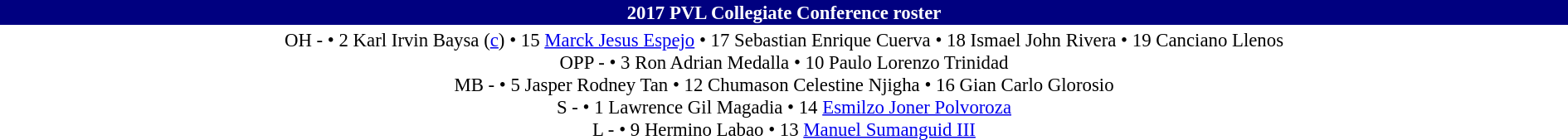<table class='toccolours mw-collapsible mw-collapsed' width=100% style=font-size:95%>
<tr>
<th style="background: #000080; color: white; text-align: center"><strong>2017 PVL Collegiate Conference roster</strong></th>
</tr>
<tr align=center>
<td>OH - • 2 Karl Irvin Baysa  (<a href='#'>c</a>) • 15 <a href='#'>Marck Jesus Espejo</a> • 17 Sebastian Enrique Cuerva • 18 Ismael John Rivera • 19 Canciano Llenos <br> OPP - • 3 Ron Adrian Medalla • 10 Paulo Lorenzo Trinidad <br> MB - • 5 Jasper Rodney Tan • 12 Chumason Celestine Njigha • 16 Gian Carlo Glorosio <br> S - • 1 Lawrence Gil Magadia  • 14 <a href='#'>Esmilzo Joner Polvoroza</a> <br> L - • 9 Hermino Labao • 13 <a href='#'>Manuel Sumanguid III</a></td>
</tr>
</table>
